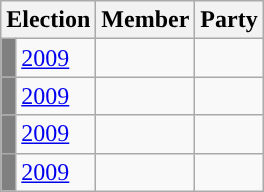<table class="wikitable">
<tr>
<th colspan="2">Election</th>
<th>Member</th>
<th>Party</th>
</tr>
<tr>
<td style="background-color: grey"></td>
<td><a href='#'>2009</a></td>
<td></td>
<td></td>
</tr>
<tr>
<td style="background-color: grey"></td>
<td><a href='#'>2009</a></td>
<td></td>
<td></td>
</tr>
<tr>
<td style="background-color: grey"></td>
<td><a href='#'>2009</a></td>
<td></td>
<td></td>
</tr>
<tr>
<td style="background-color: grey"></td>
<td><a href='#'>2009</a></td>
<td></td>
<td></td>
</tr>
</table>
